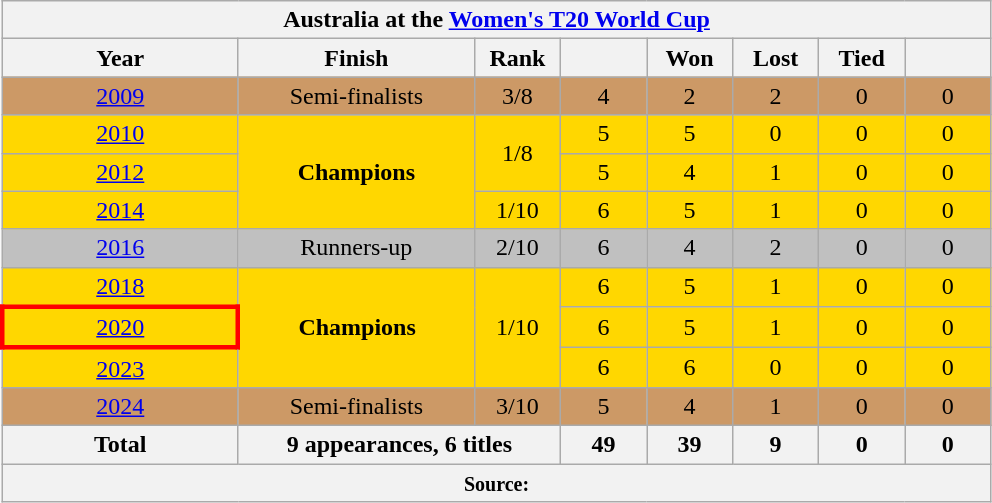<table class="wikitable" style="text-align: center; width=900px;">
<tr>
<th colspan=9>Australia at the <a href='#'>Women's T20 World Cup</a></th>
</tr>
<tr>
<th width=150>Year</th>
<th width=150>Finish</th>
<th width=50>Rank</th>
<th width=50></th>
<th width=50>Won</th>
<th width=50>Lost</th>
<th width=50>Tied</th>
<th width=50></th>
</tr>
<tr style="background:#cc9966;">
<td> <a href='#'>2009</a></td>
<td>Semi-finalists</td>
<td>3/8</td>
<td>4</td>
<td>2</td>
<td>2</td>
<td>0</td>
<td>0</td>
</tr>
<tr style="background:gold;">
<td> <a href='#'>2010</a></td>
<td rowspan=3><strong>Champions</strong></td>
<td rowspan=2>1/8</td>
<td>5</td>
<td>5</td>
<td>0</td>
<td>0</td>
<td>0</td>
</tr>
<tr style="background:gold;">
<td> <a href='#'>2012</a></td>
<td>5</td>
<td>4</td>
<td>1</td>
<td>0</td>
<td>0</td>
</tr>
<tr style="background:gold;">
<td> <a href='#'>2014</a></td>
<td>1/10</td>
<td>6</td>
<td>5</td>
<td>1</td>
<td>0</td>
<td>0</td>
</tr>
<tr |- style="background:silver;">
<td> <a href='#'>2016</a></td>
<td>Runners-up</td>
<td>2/10</td>
<td>6</td>
<td>4</td>
<td>2</td>
<td>0</td>
<td>0</td>
</tr>
<tr style="background:gold;">
<td> <a href='#'>2018</a></td>
<td rowspan=3><strong>Champions</strong></td>
<td rowspan=3>1/10</td>
<td>6</td>
<td>5</td>
<td>1</td>
<td>0</td>
<td>0</td>
</tr>
<tr style="background:gold;">
<td style="border: 3px solid red"> <a href='#'>2020</a></td>
<td>6</td>
<td>5</td>
<td>1</td>
<td>0</td>
<td>0</td>
</tr>
<tr style="background:gold;">
<td> <a href='#'>2023</a></td>
<td>6</td>
<td>6</td>
<td>0</td>
<td>0</td>
<td>0</td>
</tr>
<tr style="background:#cc9966;">
<td> <a href='#'>2024</a></td>
<td>Semi-finalists</td>
<td>3/10</td>
<td>5</td>
<td>4</td>
<td>1</td>
<td>0</td>
<td>0</td>
</tr>
<tr>
<th>Total</th>
<th colspan=2>9 appearances, 6 titles</th>
<th>49</th>
<th>39</th>
<th>9</th>
<th>0</th>
<th>0</th>
</tr>
<tr>
<th colspan=9><small>Source:</small></th>
</tr>
</table>
